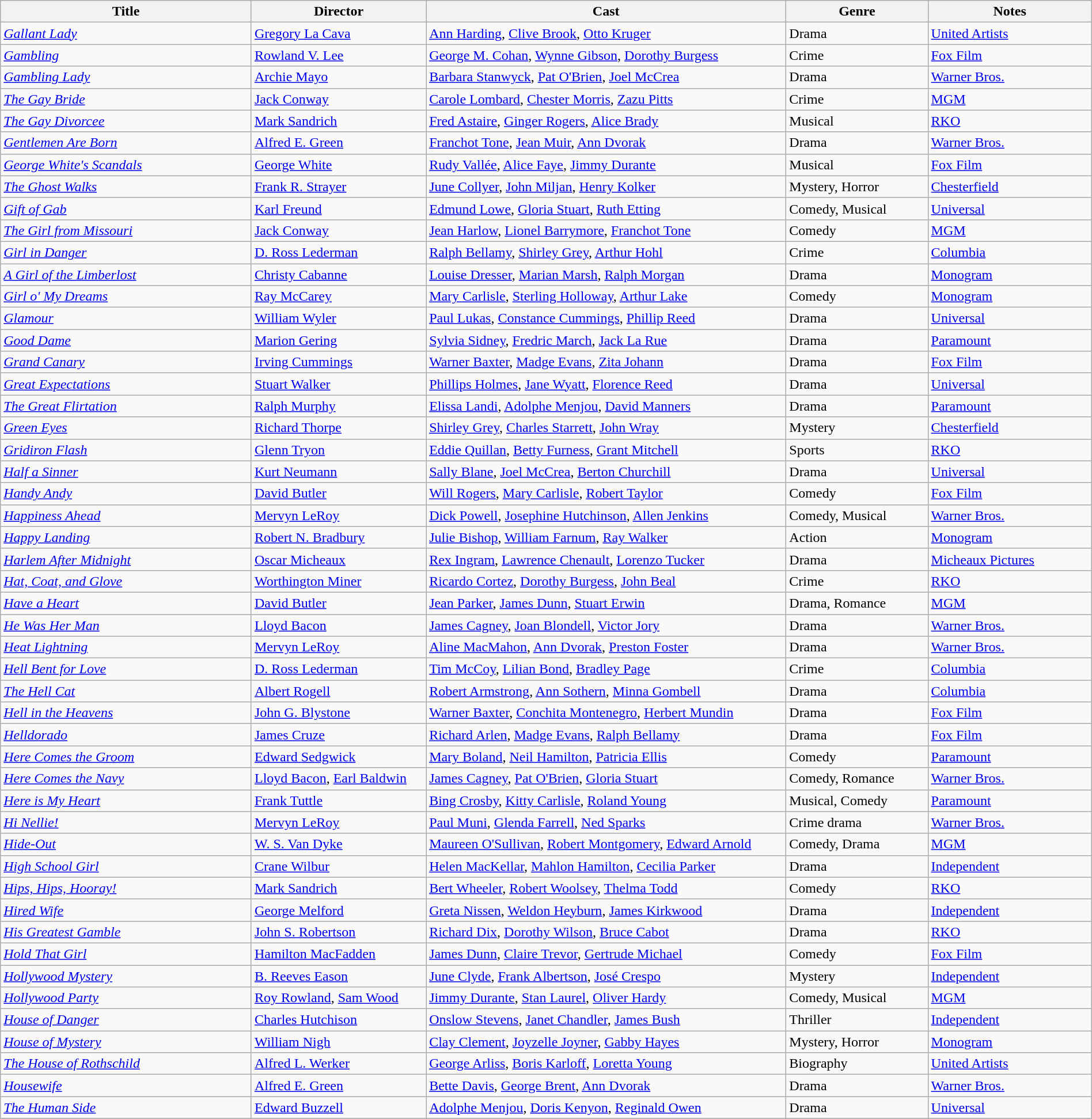<table class="wikitable" style="width:100%;">
<tr>
<th style="width:23%;">Title</th>
<th style="width:16%;">Director</th>
<th style="width:33%;">Cast</th>
<th style="width:13%;">Genre</th>
<th style="width:15%;">Notes</th>
</tr>
<tr>
<td><em><a href='#'>Gallant Lady</a></em></td>
<td><a href='#'>Gregory La Cava</a></td>
<td><a href='#'>Ann Harding</a>, <a href='#'>Clive Brook</a>, <a href='#'>Otto Kruger</a></td>
<td>Drama</td>
<td><a href='#'>United Artists</a></td>
</tr>
<tr>
<td><em><a href='#'>Gambling</a></em></td>
<td><a href='#'>Rowland V. Lee</a></td>
<td><a href='#'>George M. Cohan</a>, <a href='#'>Wynne Gibson</a>, <a href='#'>Dorothy Burgess</a></td>
<td>Crime</td>
<td><a href='#'>Fox Film</a></td>
</tr>
<tr>
<td><em><a href='#'>Gambling Lady</a></em></td>
<td><a href='#'>Archie Mayo</a></td>
<td><a href='#'>Barbara Stanwyck</a>, <a href='#'>Pat O'Brien</a>, <a href='#'>Joel McCrea</a></td>
<td>Drama</td>
<td><a href='#'>Warner Bros.</a></td>
</tr>
<tr>
<td><em><a href='#'>The Gay Bride</a></em></td>
<td><a href='#'>Jack Conway</a></td>
<td><a href='#'>Carole Lombard</a>, <a href='#'>Chester Morris</a>, <a href='#'>Zazu Pitts</a></td>
<td>Crime</td>
<td><a href='#'>MGM</a></td>
</tr>
<tr>
<td><em><a href='#'>The Gay Divorcee</a></em></td>
<td><a href='#'>Mark Sandrich</a></td>
<td><a href='#'>Fred Astaire</a>, <a href='#'>Ginger Rogers</a>, <a href='#'>Alice Brady</a></td>
<td>Musical</td>
<td><a href='#'>RKO</a></td>
</tr>
<tr>
<td><em><a href='#'>Gentlemen Are Born</a></em></td>
<td><a href='#'>Alfred E. Green</a></td>
<td><a href='#'>Franchot Tone</a>, <a href='#'>Jean Muir</a>, <a href='#'>Ann Dvorak</a></td>
<td>Drama</td>
<td><a href='#'>Warner Bros.</a></td>
</tr>
<tr>
<td><em><a href='#'>George White's Scandals</a></em></td>
<td><a href='#'>George White</a></td>
<td><a href='#'>Rudy Vallée</a>, <a href='#'>Alice Faye</a>, <a href='#'>Jimmy Durante</a></td>
<td>Musical</td>
<td><a href='#'>Fox Film</a></td>
</tr>
<tr>
<td><em><a href='#'>The Ghost Walks</a></em></td>
<td><a href='#'>Frank R. Strayer</a></td>
<td><a href='#'>June Collyer</a>, <a href='#'>John Miljan</a>, <a href='#'>Henry Kolker</a></td>
<td>Mystery, Horror</td>
<td><a href='#'>Chesterfield</a></td>
</tr>
<tr>
<td><em><a href='#'>Gift of Gab</a></em></td>
<td><a href='#'>Karl Freund</a></td>
<td><a href='#'>Edmund Lowe</a>, <a href='#'>Gloria Stuart</a>, <a href='#'>Ruth Etting</a></td>
<td>Comedy, Musical</td>
<td><a href='#'>Universal</a></td>
</tr>
<tr>
<td><em><a href='#'>The Girl from Missouri</a></em></td>
<td><a href='#'>Jack Conway</a></td>
<td><a href='#'>Jean Harlow</a>, <a href='#'>Lionel Barrymore</a>, <a href='#'>Franchot Tone</a></td>
<td>Comedy</td>
<td><a href='#'>MGM</a></td>
</tr>
<tr>
<td><em><a href='#'>Girl in Danger</a></em></td>
<td><a href='#'>D. Ross Lederman</a></td>
<td><a href='#'>Ralph Bellamy</a>, <a href='#'>Shirley Grey</a>, <a href='#'>Arthur Hohl</a></td>
<td>Crime</td>
<td><a href='#'>Columbia</a></td>
</tr>
<tr>
<td><em><a href='#'>A Girl of the Limberlost</a></em></td>
<td><a href='#'>Christy Cabanne</a></td>
<td><a href='#'>Louise Dresser</a>, <a href='#'>Marian Marsh</a>, <a href='#'>Ralph Morgan</a></td>
<td>Drama</td>
<td><a href='#'>Monogram</a></td>
</tr>
<tr>
<td><em><a href='#'>Girl o' My Dreams</a></em></td>
<td><a href='#'>Ray McCarey</a></td>
<td><a href='#'>Mary Carlisle</a>, <a href='#'>Sterling Holloway</a>, <a href='#'>Arthur Lake</a></td>
<td>Comedy</td>
<td><a href='#'>Monogram</a></td>
</tr>
<tr>
<td><em><a href='#'>Glamour</a></em></td>
<td><a href='#'>William Wyler</a></td>
<td><a href='#'>Paul Lukas</a>, <a href='#'>Constance Cummings</a>, <a href='#'>Phillip Reed</a></td>
<td>Drama</td>
<td><a href='#'>Universal</a></td>
</tr>
<tr>
<td><em><a href='#'>Good Dame</a></em></td>
<td><a href='#'>Marion Gering</a></td>
<td><a href='#'>Sylvia Sidney</a>, <a href='#'>Fredric March</a>, <a href='#'>Jack La Rue</a></td>
<td>Drama</td>
<td><a href='#'>Paramount</a></td>
</tr>
<tr>
<td><em><a href='#'>Grand Canary</a></em></td>
<td><a href='#'>Irving Cummings</a></td>
<td><a href='#'>Warner Baxter</a>, <a href='#'>Madge Evans</a>, <a href='#'>Zita Johann</a></td>
<td>Drama</td>
<td><a href='#'>Fox Film</a></td>
</tr>
<tr>
<td><em><a href='#'>Great Expectations</a></em></td>
<td><a href='#'>Stuart Walker</a></td>
<td><a href='#'>Phillips Holmes</a>, <a href='#'>Jane Wyatt</a>, <a href='#'>Florence Reed</a></td>
<td>Drama</td>
<td><a href='#'>Universal</a></td>
</tr>
<tr>
<td><em><a href='#'>The Great Flirtation</a></em></td>
<td><a href='#'>Ralph Murphy</a></td>
<td><a href='#'>Elissa Landi</a>, <a href='#'>Adolphe Menjou</a>, <a href='#'>David Manners</a></td>
<td>Drama</td>
<td><a href='#'>Paramount</a></td>
</tr>
<tr>
<td><em><a href='#'>Green Eyes</a></em></td>
<td><a href='#'>Richard Thorpe</a></td>
<td><a href='#'>Shirley Grey</a>, <a href='#'>Charles Starrett</a>, <a href='#'>John Wray</a></td>
<td>Mystery</td>
<td><a href='#'>Chesterfield</a></td>
</tr>
<tr>
<td><em><a href='#'>Gridiron Flash</a></em></td>
<td><a href='#'>Glenn Tryon</a></td>
<td><a href='#'>Eddie Quillan</a>, <a href='#'>Betty Furness</a>, <a href='#'>Grant Mitchell</a></td>
<td>Sports</td>
<td><a href='#'>RKO</a></td>
</tr>
<tr>
<td><em><a href='#'>Half a Sinner</a></em></td>
<td><a href='#'>Kurt Neumann</a></td>
<td><a href='#'>Sally Blane</a>, <a href='#'>Joel McCrea</a>, <a href='#'>Berton Churchill</a></td>
<td>Drama</td>
<td><a href='#'>Universal</a></td>
</tr>
<tr>
<td><em><a href='#'>Handy Andy</a></em></td>
<td><a href='#'>David Butler</a></td>
<td><a href='#'>Will Rogers</a>, <a href='#'>Mary Carlisle</a>, <a href='#'>Robert Taylor</a></td>
<td>Comedy</td>
<td><a href='#'>Fox Film</a></td>
</tr>
<tr>
<td><em><a href='#'>Happiness Ahead</a></em></td>
<td><a href='#'>Mervyn LeRoy</a></td>
<td><a href='#'>Dick Powell</a>, <a href='#'>Josephine Hutchinson</a>, <a href='#'>Allen Jenkins</a></td>
<td>Comedy, Musical</td>
<td><a href='#'>Warner Bros.</a></td>
</tr>
<tr>
<td><em><a href='#'>Happy Landing</a></em></td>
<td><a href='#'>Robert N. Bradbury</a></td>
<td><a href='#'>Julie Bishop</a>, <a href='#'>William Farnum</a>, <a href='#'>Ray Walker</a></td>
<td>Action</td>
<td><a href='#'>Monogram</a></td>
</tr>
<tr>
<td><em><a href='#'>Harlem After Midnight</a></em></td>
<td><a href='#'>Oscar Micheaux</a></td>
<td><a href='#'>Rex Ingram</a>, <a href='#'>Lawrence Chenault</a>, <a href='#'>Lorenzo Tucker</a></td>
<td>Drama</td>
<td><a href='#'>Micheaux Pictures</a></td>
</tr>
<tr>
<td><em><a href='#'>Hat, Coat, and Glove</a></em></td>
<td><a href='#'>Worthington Miner</a></td>
<td><a href='#'>Ricardo Cortez</a>, <a href='#'>Dorothy Burgess</a>, <a href='#'>John Beal</a></td>
<td>Crime</td>
<td><a href='#'>RKO</a></td>
</tr>
<tr>
<td><em><a href='#'>Have a Heart</a></em></td>
<td><a href='#'>David Butler</a></td>
<td><a href='#'>Jean Parker</a>, <a href='#'>James Dunn</a>, <a href='#'>Stuart Erwin</a></td>
<td>Drama, Romance</td>
<td><a href='#'>MGM</a></td>
</tr>
<tr>
<td><em><a href='#'>He Was Her Man</a></em></td>
<td><a href='#'>Lloyd Bacon</a></td>
<td><a href='#'>James Cagney</a>, <a href='#'>Joan Blondell</a>, <a href='#'>Victor Jory</a></td>
<td>Drama</td>
<td><a href='#'>Warner Bros.</a></td>
</tr>
<tr>
<td><em><a href='#'>Heat Lightning</a></em></td>
<td><a href='#'>Mervyn LeRoy</a></td>
<td><a href='#'>Aline MacMahon</a>, <a href='#'>Ann Dvorak</a>, <a href='#'>Preston Foster</a></td>
<td>Drama</td>
<td><a href='#'>Warner Bros.</a></td>
</tr>
<tr>
<td><em><a href='#'>Hell Bent for Love</a></em></td>
<td><a href='#'>D. Ross Lederman</a></td>
<td><a href='#'>Tim McCoy</a>, <a href='#'>Lilian Bond</a>, <a href='#'>Bradley Page</a></td>
<td>Crime</td>
<td><a href='#'>Columbia</a></td>
</tr>
<tr>
<td><em><a href='#'>The Hell Cat</a></em></td>
<td><a href='#'>Albert Rogell</a></td>
<td><a href='#'>Robert Armstrong</a>, <a href='#'>Ann Sothern</a>, <a href='#'>Minna Gombell</a></td>
<td>Drama</td>
<td><a href='#'>Columbia</a></td>
</tr>
<tr>
<td><em><a href='#'>Hell in the Heavens</a></em></td>
<td><a href='#'>John G. Blystone</a></td>
<td><a href='#'>Warner Baxter</a>, <a href='#'>Conchita Montenegro</a>, <a href='#'>Herbert Mundin</a></td>
<td>Drama</td>
<td><a href='#'>Fox Film</a></td>
</tr>
<tr>
<td><em><a href='#'>Helldorado</a></em></td>
<td><a href='#'>James Cruze</a></td>
<td><a href='#'>Richard Arlen</a>, <a href='#'>Madge Evans</a>, <a href='#'>Ralph Bellamy</a></td>
<td>Drama</td>
<td><a href='#'>Fox Film</a></td>
</tr>
<tr>
<td><em><a href='#'>Here Comes the Groom</a></em></td>
<td><a href='#'>Edward Sedgwick</a></td>
<td><a href='#'>Mary Boland</a>, <a href='#'>Neil Hamilton</a>, <a href='#'>Patricia Ellis</a></td>
<td>Comedy</td>
<td><a href='#'>Paramount</a></td>
</tr>
<tr>
<td><em><a href='#'>Here Comes the Navy</a></em></td>
<td><a href='#'>Lloyd Bacon</a>, <a href='#'>Earl Baldwin</a></td>
<td><a href='#'>James Cagney</a>, <a href='#'>Pat O'Brien</a>, <a href='#'>Gloria Stuart</a></td>
<td>Comedy, Romance</td>
<td><a href='#'>Warner Bros.</a></td>
</tr>
<tr>
<td><em><a href='#'>Here is My Heart</a></em></td>
<td><a href='#'>Frank Tuttle</a></td>
<td><a href='#'>Bing Crosby</a>, <a href='#'>Kitty Carlisle</a>, <a href='#'>Roland Young</a></td>
<td>Musical, Comedy</td>
<td><a href='#'>Paramount</a></td>
</tr>
<tr>
<td><em><a href='#'>Hi Nellie!</a></em></td>
<td><a href='#'>Mervyn LeRoy</a></td>
<td><a href='#'>Paul Muni</a>, <a href='#'>Glenda Farrell</a>, <a href='#'>Ned Sparks</a></td>
<td>Crime drama</td>
<td><a href='#'>Warner Bros.</a></td>
</tr>
<tr>
<td><em><a href='#'>Hide-Out</a></em></td>
<td><a href='#'>W. S. Van Dyke</a></td>
<td><a href='#'>Maureen O'Sullivan</a>, <a href='#'>Robert Montgomery</a>, <a href='#'>Edward Arnold</a></td>
<td>Comedy, Drama</td>
<td><a href='#'>MGM</a></td>
</tr>
<tr>
<td><em><a href='#'>High School Girl</a></em></td>
<td><a href='#'>Crane Wilbur</a></td>
<td><a href='#'>Helen MacKellar</a>, <a href='#'>Mahlon Hamilton</a>, <a href='#'>Cecilia Parker</a></td>
<td>Drama</td>
<td><a href='#'>Independent</a></td>
</tr>
<tr>
<td><em><a href='#'>Hips, Hips, Hooray!</a></em></td>
<td><a href='#'>Mark Sandrich</a></td>
<td><a href='#'>Bert Wheeler</a>, <a href='#'>Robert Woolsey</a>, <a href='#'>Thelma Todd</a></td>
<td>Comedy</td>
<td><a href='#'>RKO</a></td>
</tr>
<tr>
<td><em><a href='#'>Hired Wife</a></em></td>
<td><a href='#'>George Melford</a></td>
<td><a href='#'>Greta Nissen</a>, <a href='#'>Weldon Heyburn</a>, <a href='#'>James Kirkwood</a></td>
<td>Drama</td>
<td><a href='#'>Independent</a></td>
</tr>
<tr>
<td><em><a href='#'>His Greatest Gamble</a></em></td>
<td><a href='#'>John S. Robertson</a></td>
<td><a href='#'>Richard Dix</a>, <a href='#'>Dorothy Wilson</a>, <a href='#'>Bruce Cabot</a></td>
<td>Drama</td>
<td><a href='#'>RKO</a></td>
</tr>
<tr>
<td><em><a href='#'>Hold That Girl</a></em></td>
<td><a href='#'>Hamilton MacFadden</a></td>
<td><a href='#'>James Dunn</a>, <a href='#'>Claire Trevor</a>, <a href='#'>Gertrude Michael</a></td>
<td>Comedy</td>
<td><a href='#'>Fox Film</a></td>
</tr>
<tr>
<td><em><a href='#'>Hollywood Mystery</a></em></td>
<td><a href='#'>B. Reeves Eason</a></td>
<td><a href='#'>June Clyde</a>, <a href='#'>Frank Albertson</a>, <a href='#'>José Crespo</a></td>
<td>Mystery</td>
<td><a href='#'>Independent</a></td>
</tr>
<tr>
<td><em><a href='#'>Hollywood Party</a></em></td>
<td><a href='#'>Roy Rowland</a>, <a href='#'>Sam Wood</a></td>
<td><a href='#'>Jimmy Durante</a>, <a href='#'>Stan Laurel</a>, <a href='#'>Oliver Hardy</a></td>
<td>Comedy, Musical</td>
<td><a href='#'>MGM</a></td>
</tr>
<tr>
<td><em><a href='#'>House of Danger</a></em></td>
<td><a href='#'>Charles Hutchison</a></td>
<td><a href='#'>Onslow Stevens</a>, <a href='#'>Janet Chandler</a>, <a href='#'>James Bush</a></td>
<td>Thriller</td>
<td><a href='#'>Independent</a></td>
</tr>
<tr>
<td><em><a href='#'>House of Mystery</a></em></td>
<td><a href='#'>William Nigh</a></td>
<td><a href='#'>Clay Clement</a>, <a href='#'>Joyzelle Joyner</a>, <a href='#'>Gabby Hayes</a></td>
<td>Mystery, Horror</td>
<td><a href='#'>Monogram</a></td>
</tr>
<tr>
<td><em><a href='#'>The House of Rothschild</a></em></td>
<td><a href='#'>Alfred L. Werker</a></td>
<td><a href='#'>George Arliss</a>, <a href='#'>Boris Karloff</a>, <a href='#'>Loretta Young</a></td>
<td>Biography</td>
<td><a href='#'>United Artists</a></td>
</tr>
<tr>
<td><em><a href='#'>Housewife</a></em></td>
<td><a href='#'>Alfred E. Green</a></td>
<td><a href='#'>Bette Davis</a>, <a href='#'>George Brent</a>, <a href='#'>Ann Dvorak</a></td>
<td>Drama</td>
<td><a href='#'>Warner Bros.</a></td>
</tr>
<tr>
<td><em><a href='#'>The Human Side</a></em></td>
<td><a href='#'>Edward Buzzell</a></td>
<td><a href='#'>Adolphe Menjou</a>, <a href='#'>Doris Kenyon</a>, <a href='#'>Reginald Owen</a></td>
<td>Drama</td>
<td><a href='#'>Universal</a></td>
</tr>
<tr>
</tr>
</table>
